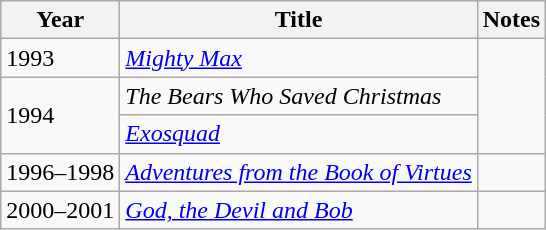<table class = "wikitable sortable">
<tr>
<th>Year</th>
<th>Title</th>
<th>Notes</th>
</tr>
<tr>
<td>1993</td>
<td><em><a href='#'>Mighty Max</a></em></td>
</tr>
<tr>
<td rowspan="2">1994</td>
<td><em>The Bears Who Saved Christmas</em></td>
</tr>
<tr>
<td><em><a href='#'>Exosquad</a></em></td>
</tr>
<tr>
<td>1996–1998</td>
<td><em><a href='#'>Adventures from the Book of Virtues</a></em></td>
<td></td>
</tr>
<tr>
<td>2000–2001</td>
<td><em><a href='#'>God, the Devil and Bob</a></em></td>
<td></td>
</tr>
</table>
